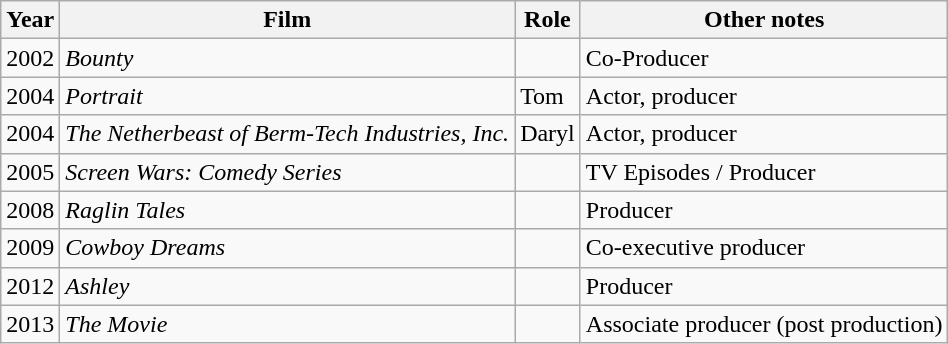<table class="wikitable sortable">
<tr>
<th>Year</th>
<th>Film</th>
<th>Role</th>
<th>Other notes</th>
</tr>
<tr>
<td>2002</td>
<td><em>Bounty</em></td>
<td></td>
<td>Co-Producer</td>
</tr>
<tr>
<td>2004</td>
<td><em>Portrait</em></td>
<td>Tom</td>
<td>Actor, producer</td>
</tr>
<tr>
<td>2004</td>
<td><em>The Netherbeast of Berm-Tech Industries, Inc.</em></td>
<td>Daryl</td>
<td>Actor, producer</td>
</tr>
<tr>
<td>2005</td>
<td><em>Screen Wars: Comedy Series</em></td>
<td></td>
<td>TV Episodes / Producer</td>
</tr>
<tr>
<td>2008</td>
<td><em>Raglin Tales</em></td>
<td></td>
<td>Producer</td>
</tr>
<tr>
<td>2009</td>
<td><em>Cowboy Dreams</em></td>
<td></td>
<td>Co-executive producer</td>
</tr>
<tr>
<td>2012</td>
<td><em>Ashley</em></td>
<td></td>
<td>Producer</td>
</tr>
<tr>
<td>2013</td>
<td><em>The Movie</em></td>
<td></td>
<td>Associate producer (post production)</td>
</tr>
</table>
